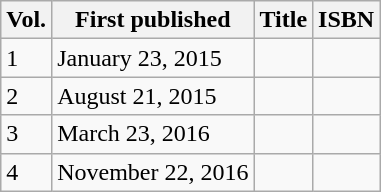<table class="wikitable">
<tr>
<th>Vol.</th>
<th>First published</th>
<th>Title</th>
<th>ISBN</th>
</tr>
<tr>
<td>1</td>
<td>January 23, 2015</td>
<td></td>
<td><small></small></td>
</tr>
<tr>
<td>2</td>
<td>August 21, 2015</td>
<td></td>
<td><small></small></td>
</tr>
<tr>
<td>3</td>
<td>March 23, 2016</td>
<td></td>
<td><small></small></td>
</tr>
<tr>
<td>4</td>
<td>November 22, 2016</td>
<td></td>
<td><small></small></td>
</tr>
</table>
